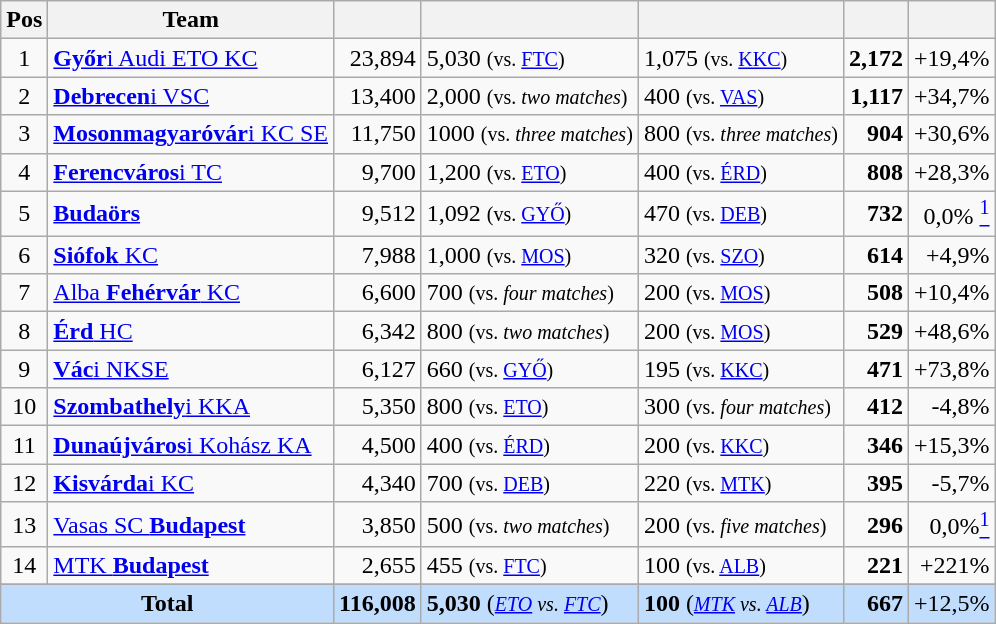<table class="wikitable" style="text-align:right">
<tr>
<th>Pos</th>
<th>Team</th>
<th></th>
<th></th>
<th></th>
<th></th>
<th></th>
</tr>
<tr>
<td align="center">1</td>
<td align="left"><a href='#'><strong>Győr</strong>i Audi ETO KC</a></td>
<td>23,894 </td>
<td align="left">5,030 <small>(vs. <a href='#'>FTC</a>)</small></td>
<td align="left">1,075 <small>(vs. <a href='#'>KKC</a>)</small></td>
<td><strong>2,172</strong></td>
<td>+19,4%</td>
</tr>
<tr>
<td align="center">2</td>
<td align="left"><a href='#'><strong>Debrecen</strong>i VSC</a></td>
<td>13,400 </td>
<td align="left">2,000 <small>(vs. <em>two matches</em>)</small></td>
<td align="left">400 <small>(vs. <a href='#'>VAS</a>)</small></td>
<td><strong>1,117</strong></td>
<td>+34,7%</td>
</tr>
<tr>
<td align="center">3</td>
<td align="left"><a href='#'><strong>Mosonmagyaróvár</strong>i KC SE</a></td>
<td>11,750 </td>
<td align="left">1000 <small>(vs. <em>three matches</em>)</small></td>
<td align="left">800 <small>(vs. <em>three matches</em>)</small></td>
<td><strong>904</strong></td>
<td>+30,6%</td>
</tr>
<tr>
<td align="center">4</td>
<td align="left"><a href='#'><strong>Ferencváros</strong>i TC</a></td>
<td>9,700 </td>
<td align="left">1,200 <small>(vs. <a href='#'>ETO</a>)</small></td>
<td align="left">400 <small>(vs. <a href='#'>ÉRD</a>)</small></td>
<td><strong>808</strong></td>
<td>+28,3%</td>
</tr>
<tr>
<td align="center">5</td>
<td align="left"><a href='#'><strong>Budaörs</strong></a></td>
<td>9,512 </td>
<td align="left">1,092 <small>(vs. <a href='#'>GYŐ</a>)</small></td>
<td align="left">470 <small>(vs. <a href='#'>DEB</a>)</small></td>
<td><strong>732</strong></td>
<td>0,0% <a href='#'><sup>1</sup></a></td>
</tr>
<tr>
<td align="center">6</td>
<td align="left"><a href='#'><strong>Siófok</strong> KC</a></td>
<td>7,988 </td>
<td align="left">1,000 <small>(vs. <a href='#'>MOS</a>)</small></td>
<td align="left">320 <small>(vs. <a href='#'>SZO</a>)</small></td>
<td><strong>614</strong></td>
<td>+4,9%</td>
</tr>
<tr>
<td align="center">7</td>
<td align="left"><a href='#'>Alba <strong>Fehérvár</strong> KC</a></td>
<td>6,600 </td>
<td align="left">700 <small>(vs. <em>four matches</em>)</small></td>
<td align="left">200 <small>(vs. <a href='#'>MOS</a>)</small></td>
<td><strong>508</strong></td>
<td>+10,4%</td>
</tr>
<tr>
<td align="center">8</td>
<td align="left"><a href='#'><strong>Érd</strong> HC</a></td>
<td>6,342 </td>
<td align="left">800 <small>(vs. <em>two matches</em>)</small></td>
<td align="left">200 <small>(vs. <a href='#'>MOS</a>)</small></td>
<td><strong>529</strong></td>
<td>+48,6%</td>
</tr>
<tr>
<td align="center">9</td>
<td align="left"><a href='#'><strong>Vác</strong>i NKSE</a></td>
<td>6,127 </td>
<td align="left">660 <small>(vs. <a href='#'>GYŐ</a>)</small></td>
<td align="left">195 <small>(vs. <a href='#'>KKC</a>)</small></td>
<td><strong>471</strong></td>
<td>+73,8%</td>
</tr>
<tr>
<td align="center">10</td>
<td align="left"><a href='#'><strong>Szombathely</strong>i KKA</a></td>
<td>5,350 </td>
<td align="left">800 <small>(vs. <a href='#'>ETO</a>)</small></td>
<td align="left">300 <small>(vs. <em>four matches</em>)</small></td>
<td><strong>412</strong></td>
<td>-4,8%</td>
</tr>
<tr>
<td align="center">11</td>
<td align="left"><a href='#'><strong>Dunaújváros</strong>i Kohász KA</a></td>
<td>4,500 </td>
<td align="left">400 <small>(vs. <a href='#'>ÉRD</a>)</small></td>
<td align="left">200 <small>(vs. <a href='#'>KKC</a>)</small></td>
<td><strong>346</strong></td>
<td>+15,3%</td>
</tr>
<tr>
<td align="center">12</td>
<td align="left"><a href='#'><strong>Kisvárda</strong>i KC</a></td>
<td>4,340 </td>
<td align="left">700 <small>(vs. <a href='#'>DEB</a>)</small></td>
<td align="left">220 <small>(vs. <a href='#'>MTK</a>)</small></td>
<td><strong>395</strong></td>
<td>-5,7%</td>
</tr>
<tr>
<td align="center">13</td>
<td align="left"><a href='#'>Vasas SC <strong>Budapest</strong></a></td>
<td>3,850 </td>
<td align="left">500 <small>(vs. <em>two matches</em>)</small></td>
<td align="left">200 <small>(vs. <em>five matches</em>)</small></td>
<td><strong>296</strong></td>
<td>0,0%<a href='#'><sup>1</sup></a></td>
</tr>
<tr>
<td align="center">14</td>
<td align="left"><a href='#'>MTK <strong>Budapest</strong></a></td>
<td>2,655 </td>
<td align="left">455 <small>(vs. <a href='#'>FTC</a>)</small></td>
<td align="left">100 <small>(vs. <a href='#'>ALB</a>)</small></td>
<td><strong>221</strong></td>
<td>+221%</td>
</tr>
<tr>
</tr>
<tr bgcolor=#c1ddfd>
<td align=center colspan="2"><strong>Total</strong></td>
<td><strong>116,008</strong></td>
<td align="left"><strong>5,030</strong> (<small><em><a href='#'>ETO</a> vs. <a href='#'>FTC</a></em></small>)</td>
<td align="left"><strong>100</strong> (<small><em><a href='#'>MTK</a> vs. <a href='#'>ALB</a></em></small>)</td>
<td><strong>667</strong></td>
<td>+12,5%</td>
</tr>
</table>
